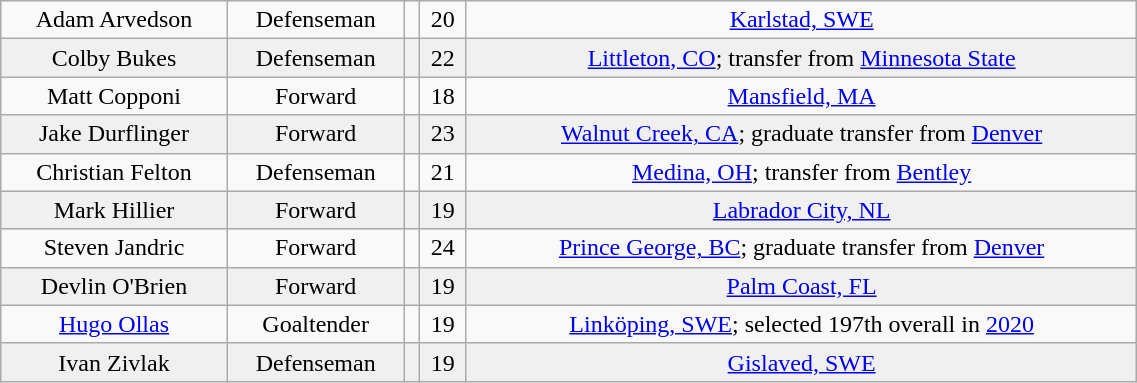<table class="wikitable" width="60%">
<tr align="center" bgcolor="">
<td>Adam Arvedson</td>
<td>Defenseman</td>
<td></td>
<td>20</td>
<td><a href='#'>Karlstad, SWE</a></td>
</tr>
<tr align="center" bgcolor="f0f0f0">
<td>Colby Bukes</td>
<td>Defenseman</td>
<td></td>
<td>22</td>
<td><a href='#'>Littleton, CO</a>; transfer from <a href='#'>Minnesota State</a></td>
</tr>
<tr align="center" bgcolor="">
<td>Matt Copponi</td>
<td>Forward</td>
<td></td>
<td>18</td>
<td><a href='#'>Mansfield, MA</a></td>
</tr>
<tr align="center" bgcolor="f0f0f0">
<td>Jake Durflinger</td>
<td>Forward</td>
<td></td>
<td>23</td>
<td><a href='#'>Walnut Creek, CA</a>; graduate transfer from <a href='#'>Denver</a></td>
</tr>
<tr align="center" bgcolor="">
<td>Christian Felton</td>
<td>Defenseman</td>
<td></td>
<td>21</td>
<td><a href='#'>Medina, OH</a>; transfer from <a href='#'>Bentley</a></td>
</tr>
<tr align="center" bgcolor="f0f0f0">
<td>Mark Hillier</td>
<td>Forward</td>
<td></td>
<td>19</td>
<td><a href='#'>Labrador City, NL</a></td>
</tr>
<tr align="center" bgcolor="">
<td>Steven Jandric</td>
<td>Forward</td>
<td></td>
<td>24</td>
<td><a href='#'>Prince George, BC</a>; graduate transfer from <a href='#'>Denver</a></td>
</tr>
<tr align="center" bgcolor="f0f0f0">
<td>Devlin O'Brien</td>
<td>Forward</td>
<td></td>
<td>19</td>
<td><a href='#'>Palm Coast, FL</a></td>
</tr>
<tr align="center" bgcolor="">
<td><a href='#'>Hugo Ollas</a></td>
<td>Goaltender</td>
<td></td>
<td>19</td>
<td><a href='#'>Linköping, SWE</a>; selected 197th overall in <a href='#'>2020</a></td>
</tr>
<tr align="center" bgcolor="f0f0f0">
<td>Ivan Zivlak</td>
<td>Defenseman</td>
<td></td>
<td>19</td>
<td><a href='#'>Gislaved, SWE</a></td>
</tr>
</table>
